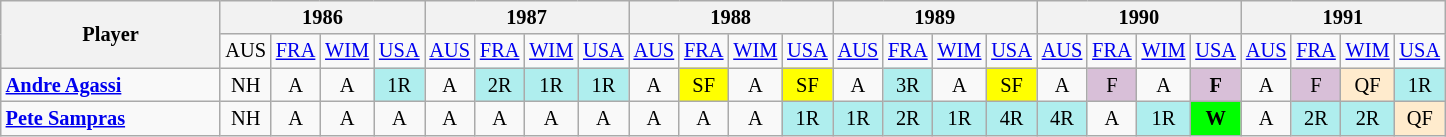<table class=wikitable style=text-align:center;font-size:85%>
<tr>
<th rowspan=2 style=width:140px>Player</th>
<th colspan=4>1986</th>
<th colspan=4>1987</th>
<th colspan=4>1988</th>
<th colspan=4>1989</th>
<th colspan=4>1990</th>
<th colspan=4>1991</th>
</tr>
<tr>
<td>AUS</td>
<td><a href='#'>FRA</a></td>
<td><a href='#'>WIM</a></td>
<td><a href='#'>USA</a></td>
<td><a href='#'>AUS</a></td>
<td><a href='#'>FRA</a></td>
<td><a href='#'>WIM</a></td>
<td><a href='#'>USA</a></td>
<td><a href='#'>AUS</a></td>
<td><a href='#'>FRA</a></td>
<td><a href='#'>WIM</a></td>
<td><a href='#'>USA</a></td>
<td><a href='#'>AUS</a></td>
<td><a href='#'>FRA</a></td>
<td><a href='#'>WIM</a></td>
<td><a href='#'>USA</a></td>
<td><a href='#'>AUS</a></td>
<td><a href='#'>FRA</a></td>
<td><a href='#'>WIM</a></td>
<td><a href='#'>USA</a></td>
<td><a href='#'>AUS</a></td>
<td><a href='#'>FRA</a></td>
<td><a href='#'>WIM</a></td>
<td><a href='#'>USA</a></td>
</tr>
<tr>
<td align=left><strong> <a href='#'>Andre Agassi</a></strong></td>
<td>NH</td>
<td>A</td>
<td>A</td>
<td bgcolor=afeeee>1R</td>
<td>A</td>
<td bgcolor=afeeee>2R</td>
<td bgcolor=afeeee>1R</td>
<td bgcolor=afeeee>1R</td>
<td>A</td>
<td bgcolor=yellow>SF</td>
<td>A</td>
<td bgcolor=yellow>SF</td>
<td>A</td>
<td bgcolor=afeeee>3R</td>
<td>A</td>
<td bgcolor=yellow>SF</td>
<td>A</td>
<td bgcolor=thistle>F</td>
<td>A</td>
<td bgcolor=thistle><strong>F</strong></td>
<td>A</td>
<td bgcolor=thistle>F</td>
<td bgcolor=ffebcd>QF</td>
<td bgcolor=afeeee>1R</td>
</tr>
<tr>
<td align=left> <strong><a href='#'>Pete Sampras</a></strong></td>
<td>NH</td>
<td>A</td>
<td>A</td>
<td>A</td>
<td>A</td>
<td>A</td>
<td>A</td>
<td>A</td>
<td>A</td>
<td>A</td>
<td>A</td>
<td bgcolor=afeeee>1R</td>
<td bgcolor=afeeee>1R</td>
<td bgcolor=afeeee>2R</td>
<td bgcolor=afeeee>1R</td>
<td bgcolor=afeeee>4R</td>
<td bgcolor=afeeee>4R</td>
<td>A</td>
<td bgcolor=afeeee>1R</td>
<td bgcolor=lime><strong>W</strong></td>
<td>A</td>
<td bgcolor=afeeee>2R</td>
<td bgcolor=afeeee>2R</td>
<td bgcolor=ffebcd>QF</td>
</tr>
</table>
